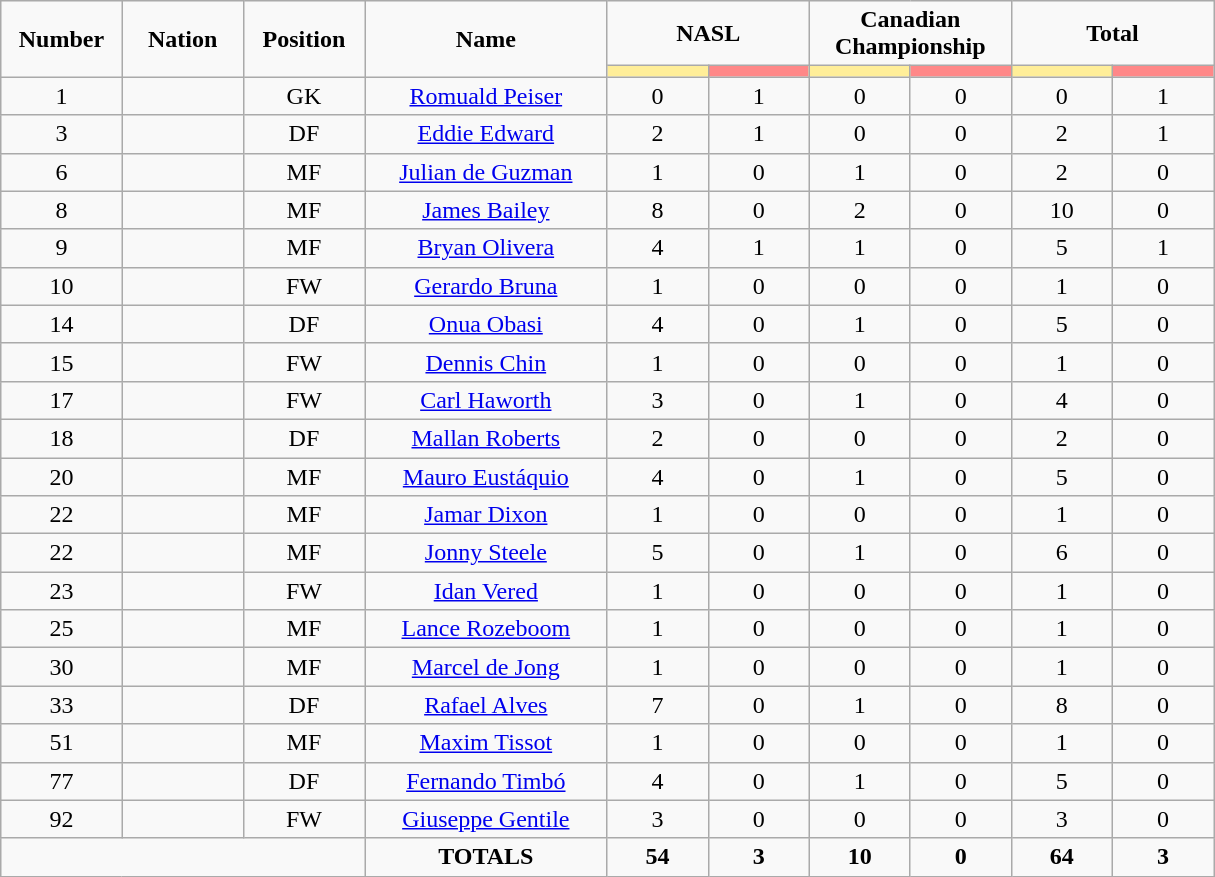<table class="wikitable" style="text-align:center;">
<tr style="text-align:center;">
<td rowspan="2"  style="width:10%; "><strong>Number</strong></td>
<td rowspan="2"  style="width:10%; "><strong>Nation</strong></td>
<td rowspan="2"  style="width:10%; "><strong>Position</strong></td>
<td rowspan="2"  style="width:20%; "><strong>Name</strong></td>
<td colspan="2"><strong>NASL</strong></td>
<td colspan="2"><strong>Canadian Championship</strong></td>
<td colspan="2"><strong>Total</strong></td>
</tr>
<tr>
<th style="width:60px; background:#fe9;"></th>
<th style="width:60px; background:#ff8888;"></th>
<th style="width:60px; background:#fe9;"></th>
<th style="width:60px; background:#ff8888;"></th>
<th style="width:60px; background:#fe9;"></th>
<th style="width:60px; background:#ff8888;"></th>
</tr>
<tr>
<td>1</td>
<td></td>
<td>GK</td>
<td><a href='#'>Romuald Peiser</a></td>
<td>0</td>
<td>1</td>
<td>0</td>
<td>0</td>
<td>0</td>
<td>1</td>
</tr>
<tr>
<td>3</td>
<td></td>
<td>DF</td>
<td><a href='#'>Eddie Edward</a></td>
<td>2</td>
<td>1</td>
<td>0</td>
<td>0</td>
<td>2</td>
<td>1</td>
</tr>
<tr>
<td>6</td>
<td></td>
<td>MF</td>
<td><a href='#'>Julian de Guzman</a></td>
<td>1</td>
<td>0</td>
<td>1</td>
<td>0</td>
<td>2</td>
<td>0</td>
</tr>
<tr>
<td>8</td>
<td></td>
<td>MF</td>
<td><a href='#'>James Bailey</a></td>
<td>8</td>
<td>0</td>
<td>2</td>
<td>0</td>
<td>10</td>
<td>0</td>
</tr>
<tr>
<td>9</td>
<td></td>
<td>MF</td>
<td><a href='#'>Bryan Olivera</a></td>
<td>4</td>
<td>1</td>
<td>1</td>
<td>0</td>
<td>5</td>
<td>1</td>
</tr>
<tr>
<td>10</td>
<td></td>
<td>FW</td>
<td><a href='#'>Gerardo Bruna</a></td>
<td>1</td>
<td>0</td>
<td>0</td>
<td>0</td>
<td>1</td>
<td>0</td>
</tr>
<tr>
<td>14</td>
<td></td>
<td>DF</td>
<td><a href='#'>Onua Obasi</a></td>
<td>4</td>
<td>0</td>
<td>1</td>
<td>0</td>
<td>5</td>
<td>0</td>
</tr>
<tr>
<td>15</td>
<td></td>
<td>FW</td>
<td><a href='#'>Dennis Chin</a></td>
<td>1</td>
<td>0</td>
<td>0</td>
<td>0</td>
<td>1</td>
<td>0</td>
</tr>
<tr>
<td>17</td>
<td></td>
<td>FW</td>
<td><a href='#'>Carl Haworth</a></td>
<td>3</td>
<td>0</td>
<td>1</td>
<td>0</td>
<td>4</td>
<td>0</td>
</tr>
<tr>
<td>18</td>
<td></td>
<td>DF</td>
<td><a href='#'>Mallan Roberts</a></td>
<td>2</td>
<td>0</td>
<td>0</td>
<td>0</td>
<td>2</td>
<td>0</td>
</tr>
<tr>
<td>20</td>
<td></td>
<td>MF</td>
<td><a href='#'>Mauro Eustáquio</a></td>
<td>4</td>
<td>0</td>
<td>1</td>
<td>0</td>
<td>5</td>
<td>0</td>
</tr>
<tr>
<td>22</td>
<td></td>
<td>MF</td>
<td><a href='#'>Jamar Dixon</a></td>
<td>1</td>
<td>0</td>
<td>0</td>
<td>0</td>
<td>1</td>
<td>0</td>
</tr>
<tr>
<td>22</td>
<td></td>
<td>MF</td>
<td><a href='#'>Jonny Steele</a></td>
<td>5</td>
<td>0</td>
<td>1</td>
<td>0</td>
<td>6</td>
<td>0</td>
</tr>
<tr>
<td>23</td>
<td></td>
<td>FW</td>
<td><a href='#'>Idan Vered</a></td>
<td>1</td>
<td>0</td>
<td>0</td>
<td>0</td>
<td>1</td>
<td>0</td>
</tr>
<tr>
<td>25</td>
<td></td>
<td>MF</td>
<td><a href='#'>Lance Rozeboom</a></td>
<td>1</td>
<td>0</td>
<td>0</td>
<td>0</td>
<td>1</td>
<td>0</td>
</tr>
<tr>
<td>30</td>
<td></td>
<td>MF</td>
<td><a href='#'>Marcel de Jong</a></td>
<td>1</td>
<td>0</td>
<td>0</td>
<td>0</td>
<td>1</td>
<td>0</td>
</tr>
<tr>
<td>33</td>
<td></td>
<td>DF</td>
<td><a href='#'>Rafael Alves</a></td>
<td>7</td>
<td>0</td>
<td>1</td>
<td>0</td>
<td>8</td>
<td>0</td>
</tr>
<tr>
<td>51</td>
<td></td>
<td>MF</td>
<td><a href='#'>Maxim Tissot</a></td>
<td>1</td>
<td>0</td>
<td>0</td>
<td>0</td>
<td>1</td>
<td>0</td>
</tr>
<tr>
<td>77</td>
<td></td>
<td>DF</td>
<td><a href='#'>Fernando Timbó</a></td>
<td>4</td>
<td>0</td>
<td>1</td>
<td>0</td>
<td>5</td>
<td>0</td>
</tr>
<tr>
<td>92</td>
<td></td>
<td>FW</td>
<td><a href='#'>Giuseppe Gentile</a></td>
<td>3</td>
<td>0</td>
<td>0</td>
<td>0</td>
<td>3</td>
<td>0</td>
</tr>
<tr>
<td colspan="3"></td>
<td><strong>TOTALS</strong></td>
<td><strong>54</strong></td>
<td><strong>3</strong></td>
<td><strong>10</strong></td>
<td><strong>0</strong></td>
<td><strong>64</strong></td>
<td><strong>3</strong></td>
</tr>
</table>
